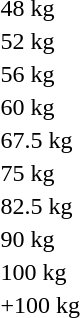<table>
<tr>
<td>48 kg<br></td>
<td></td>
<td></td>
<td></td>
</tr>
<tr>
<td>52 kg<br></td>
<td></td>
<td></td>
<td></td>
</tr>
<tr>
<td>56 kg<br></td>
<td></td>
<td></td>
<td></td>
</tr>
<tr>
<td>60 kg<br></td>
<td></td>
<td></td>
<td></td>
</tr>
<tr>
<td>67.5 kg<br></td>
<td></td>
<td></td>
<td></td>
</tr>
<tr>
<td>75 kg<br></td>
<td></td>
<td></td>
<td></td>
</tr>
<tr>
<td>82.5 kg<br></td>
<td></td>
<td></td>
<td></td>
</tr>
<tr>
<td>90 kg<br></td>
<td></td>
<td></td>
<td></td>
</tr>
<tr>
<td>100 kg<br></td>
<td></td>
<td></td>
<td></td>
</tr>
<tr>
<td>+100 kg<br></td>
<td></td>
<td></td>
<td></td>
</tr>
</table>
